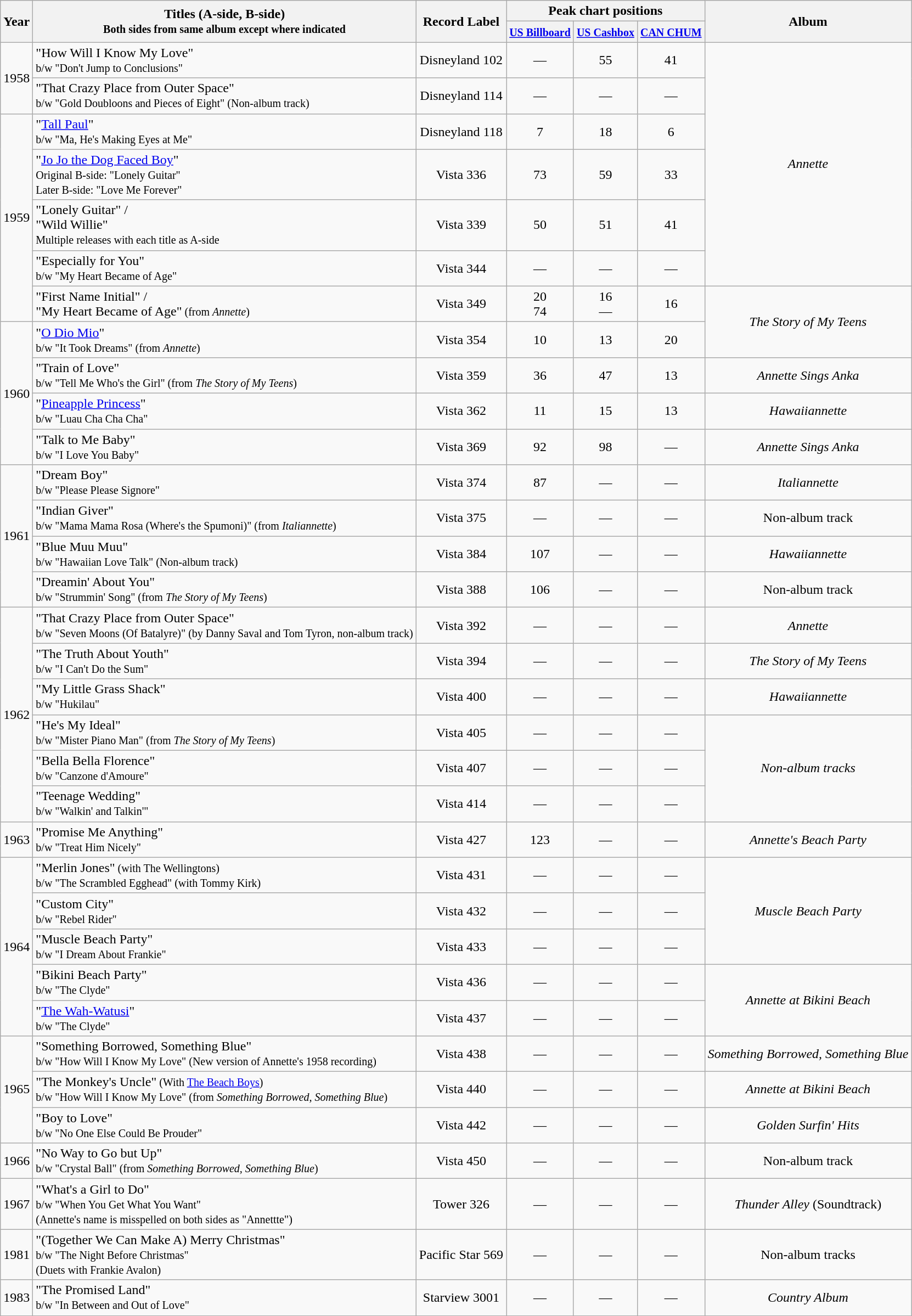<table class="wikitable" style=text-align:center;>
<tr>
<th rowspan="2">Year</th>
<th rowspan="2">Titles (A-side, B-side)<br><small>Both sides from same album except where indicated</small></th>
<th rowspan="2">Record Label</th>
<th colspan="3">Peak chart positions</th>
<th rowspan="2">Album</th>
</tr>
<tr>
<th style="text-align:center;"><small><a href='#'>US Billboard</a></small></th>
<th style="text-align:center;"><small><a href='#'>US Cashbox</a></small></th>
<th style="text-align:center;"><small><a href='#'>CAN CHUM</a></small><br></th>
</tr>
<tr>
<td rowspan="2">1958</td>
<td style="text-align:left;">"How Will I Know My Love"<br><small>b/w "Don't Jump to Conclusions"</small></td>
<td style="text-align:center;">Disneyland 102</td>
<td style="text-align:center;">—</td>
<td style="text-align:center;">55</td>
<td style="text-align:center;">41</td>
<td rowspan="6"><em>Annette</em></td>
</tr>
<tr>
<td style="text-align:left;">"That Crazy Place from Outer Space"<br><small>b/w "Gold Doubloons and Pieces of Eight" (Non-album track)</small></td>
<td style="text-align:center;">Disneyland 114</td>
<td style="text-align:center;">—</td>
<td style="text-align:center;">—</td>
<td style="text-align:center;">—</td>
</tr>
<tr>
<td rowspan="5">1959</td>
<td style="text-align:left;">"<a href='#'>Tall Paul</a>"<br><small>b/w "Ma, He's Making Eyes at Me"</small></td>
<td style="text-align:center;">Disneyland 118</td>
<td style="text-align:center;">7</td>
<td style="text-align:center;">18</td>
<td style="text-align:center;">6</td>
</tr>
<tr>
<td style="text-align:left;">"<a href='#'>Jo Jo the Dog Faced Boy</a>"<br><small>Original B-side: "Lonely Guitar"<br>Later B-side: "Love Me Forever"</small></td>
<td style="text-align:center;">Vista 336</td>
<td style="text-align:center;">73</td>
<td style="text-align:center;">59</td>
<td style="text-align:center;">33</td>
</tr>
<tr>
<td style="text-align:left;">"Lonely Guitar" /<br>"Wild Willie"<br><small>Multiple releases with each title as A-side</small></td>
<td style="text-align:center;">Vista 339</td>
<td style="text-align:center;">50</td>
<td style="text-align:center;">51</td>
<td style="text-align:center;">41</td>
</tr>
<tr>
<td style="text-align:left;">"Especially for You"<br><small>b/w "My Heart Became of Age"</small></td>
<td style="text-align:center;">Vista 344</td>
<td style="text-align:center;">—</td>
<td style="text-align:center;">—</td>
<td style="text-align:center;">—</td>
</tr>
<tr>
<td style="text-align:left;">"First Name Initial" /<br>"My Heart Became of Age"<small> (from <em>Annette</em>)</small></td>
<td style="text-align:center;">Vista 349</td>
<td style="text-align:center;">20<br>74</td>
<td style="text-align:center;">16<br>—</td>
<td style="text-align:center;">16</td>
<td rowspan="2"><em>The Story of My Teens</em></td>
</tr>
<tr>
<td rowspan="4">1960</td>
<td style="text-align:left;">"<a href='#'>O Dio Mio</a>"<br><small>b/w "It Took Dreams" (from <em>Annette</em>)</small></td>
<td style="text-align:center;">Vista 354</td>
<td style="text-align:center;">10</td>
<td style="text-align:center;">13</td>
<td style="text-align:center;">20</td>
</tr>
<tr>
<td style="text-align:left;">"Train of Love"<br><small>b/w "Tell Me Who's the Girl" (from <em>The Story of My Teens</em>)</small></td>
<td style="text-align:center;">Vista 359</td>
<td style="text-align:center;">36</td>
<td style="text-align:center;">47</td>
<td style="text-align:center;">13</td>
<td><em>Annette Sings Anka</em></td>
</tr>
<tr>
<td style="text-align:left;">"<a href='#'>Pineapple Princess</a>"<br><small>b/w "Luau Cha Cha Cha"</small></td>
<td style="text-align:center;">Vista 362</td>
<td style="text-align:center;">11</td>
<td style="text-align:center;">15</td>
<td style="text-align:center;">13</td>
<td><em>Hawaiiannette</em></td>
</tr>
<tr>
<td style="text-align:left;">"Talk to Me Baby"<br><small>b/w "I Love You Baby"</small></td>
<td style="text-align:center;">Vista 369</td>
<td style="text-align:center;">92</td>
<td style="text-align:center;">98</td>
<td style="text-align:center;">—</td>
<td><em>Annette Sings Anka</em></td>
</tr>
<tr>
<td rowspan="4">1961</td>
<td style="text-align:left;">"Dream Boy"<br><small>b/w "Please Please Signore" </small></td>
<td style="text-align:center;">Vista 374</td>
<td style="text-align:center;">87</td>
<td style="text-align:center;">—</td>
<td style="text-align:center;">—</td>
<td><em>Italiannette</em></td>
</tr>
<tr>
<td style="text-align:left;">"Indian Giver"<br><small>b/w "Mama Mama Rosa (Where's the Spumoni)" (from <em>Italiannette</em>)</small></td>
<td style="text-align:center;">Vista 375</td>
<td style="text-align:center;">—</td>
<td style="text-align:center;">—</td>
<td style="text-align:center;">—</td>
<td>Non-album track</td>
</tr>
<tr>
<td style="text-align:left;">"Blue Muu Muu"<br><small>b/w "Hawaiian Love Talk" (Non-album track)</small></td>
<td style="text-align:center;">Vista 384</td>
<td style="text-align:center;">107</td>
<td style="text-align:center;">—</td>
<td style="text-align:center;">—</td>
<td><em>Hawaiiannette</em></td>
</tr>
<tr>
<td style="text-align:left;">"Dreamin' About You"<br><small>b/w "Strummin' Song" (from <em>The Story of My Teens</em>)</small></td>
<td style="text-align:center;">Vista 388</td>
<td style="text-align:center;">106</td>
<td style="text-align:center;">—</td>
<td style="text-align:center;">—</td>
<td>Non-album track</td>
</tr>
<tr>
<td rowspan="6">1962</td>
<td style="text-align:left;">"That Crazy Place from Outer Space"<br><small>b/w "Seven Moons (Of Batalyre)" (by Danny Saval and Tom Tyron, non-album track)</small></td>
<td style="text-align:center;">Vista 392</td>
<td style="text-align:center;">—</td>
<td style="text-align:center;">—</td>
<td style="text-align:center;">—</td>
<td><em>Annette</em></td>
</tr>
<tr>
<td style="text-align:left;">"The Truth About Youth"<br><small>b/w "I Can't Do the Sum"</small></td>
<td style="text-align:center;">Vista 394</td>
<td style="text-align:center;">—</td>
<td style="text-align:center;">—</td>
<td style="text-align:center;">—</td>
<td><em>The Story of My Teens</em></td>
</tr>
<tr>
<td style="text-align:left;">"My Little Grass Shack"<br><small>b/w "Hukilau"</small></td>
<td style="text-align:center;">Vista 400</td>
<td style="text-align:center;">—</td>
<td style="text-align:center;">—</td>
<td style="text-align:center;">—</td>
<td><em>Hawaiiannette</em></td>
</tr>
<tr>
<td style="text-align:left;">"He's My Ideal"<br><small>b/w "Mister Piano Man" (from <em>The Story of My Teens</em>)</small></td>
<td style="text-align:center;">Vista 405</td>
<td style="text-align:center;">—</td>
<td style="text-align:center;">—</td>
<td style="text-align:center;">—</td>
<td rowspan="3"><em>Non-album tracks</em></td>
</tr>
<tr>
<td style="text-align:left;">"Bella Bella Florence"<br><small>b/w "Canzone d'Amoure"</small></td>
<td style="text-align:center;">Vista 407</td>
<td style="text-align:center;">—</td>
<td style="text-align:center;">—</td>
<td style="text-align:center;">—</td>
</tr>
<tr>
<td style="text-align:left;">"Teenage Wedding"<br><small>b/w "Walkin' and Talkin'"</small></td>
<td style="text-align:center;">Vista 414</td>
<td style="text-align:center;">—</td>
<td style="text-align:center;">—</td>
<td style="text-align:center;">—</td>
</tr>
<tr>
<td>1963</td>
<td style="text-align:left;">"Promise Me Anything"<br><small>b/w "Treat Him Nicely"</small></td>
<td style="text-align:center;">Vista 427</td>
<td style="text-align:center;">123</td>
<td style="text-align:center;">—</td>
<td style="text-align:center;">—</td>
<td><em>Annette's Beach Party</em></td>
</tr>
<tr>
<td rowspan="5">1964</td>
<td style="text-align:left;">"Merlin Jones"<small> (with The Wellingtons)</small><br><small>b/w "The Scrambled Egghead" (with Tommy Kirk)</small></td>
<td style="text-align:center;">Vista 431</td>
<td style="text-align:center;">—</td>
<td style="text-align:center;">—</td>
<td style="text-align:center;">—</td>
<td rowspan="3"><em>Muscle Beach Party</em></td>
</tr>
<tr>
<td style="text-align:left;">"Custom City"<br><small>b/w "Rebel Rider"</small></td>
<td style="text-align:center;">Vista 432</td>
<td style="text-align:center;">—</td>
<td style="text-align:center;">—</td>
<td style="text-align:center;">—</td>
</tr>
<tr>
<td style="text-align:left;">"Muscle Beach Party"<br><small>b/w "I Dream About Frankie"</small></td>
<td style="text-align:center;">Vista 433</td>
<td style="text-align:center;">—</td>
<td style="text-align:center;">—</td>
<td style="text-align:center;">—</td>
</tr>
<tr>
<td style="text-align:left;">"Bikini Beach Party"<br><small>b/w "The Clyde"</small></td>
<td style="text-align:center;">Vista 436</td>
<td style="text-align:center;">—</td>
<td style="text-align:center;">—</td>
<td style="text-align:center;">—</td>
<td rowspan="2"><em>Annette at Bikini Beach</em></td>
</tr>
<tr>
<td style="text-align:left;">"<a href='#'>The Wah-Watusi</a>"<br><small>b/w "The Clyde"</small></td>
<td style="text-align:center;">Vista 437</td>
<td style="text-align:center;">—</td>
<td style="text-align:center;">—</td>
<td style="text-align:center;">—</td>
</tr>
<tr>
<td rowspan="3">1965</td>
<td style="text-align:left;">"Something Borrowed, Something Blue"<br><small>b/w "How Will I Know My Love" (New version of Annette's 1958 recording)</small></td>
<td style="text-align:center;">Vista 438</td>
<td style="text-align:center;">—</td>
<td style="text-align:center;">—</td>
<td style="text-align:center;">—</td>
<td><em>Something Borrowed, Something Blue</em></td>
</tr>
<tr>
<td style="text-align:left;">"The Monkey's Uncle"<small> (With <a href='#'>The Beach Boys</a>)</small><br><small>b/w "How Will I Know My Love" (from <em>Something Borrowed, Something Blue</em>)</small></td>
<td style="text-align:center;">Vista 440</td>
<td style="text-align:center;">—</td>
<td style="text-align:center;">—</td>
<td style="text-align:center;">—</td>
<td><em>Annette at Bikini Beach</em></td>
</tr>
<tr>
<td style="text-align:left;">"Boy to Love"<br><small>b/w "No One Else Could Be Prouder"</small></td>
<td style="text-align:center;">Vista 442</td>
<td style="text-align:center;">—</td>
<td style="text-align:center;">—</td>
<td style="text-align:center;">—</td>
<td><em>Golden Surfin' Hits</em></td>
</tr>
<tr>
<td>1966</td>
<td style="text-align:left;">"No Way to Go but Up"<br><small>b/w "Crystal Ball" (from <em>Something Borrowed, Something Blue</em>)</small></td>
<td style="text-align:center;">Vista 450</td>
<td style="text-align:center;">—</td>
<td style="text-align:center;">—</td>
<td style="text-align:center;">—</td>
<td>Non-album track</td>
</tr>
<tr>
<td>1967</td>
<td style="text-align:left;">"What's a Girl to Do"<br><small>b/w "When You Get What You Want"<br>(Annette's name is misspelled on both sides as "Annettte")</small></td>
<td style="text-align:center;">Tower 326</td>
<td style="text-align:center;">—</td>
<td style="text-align:center;">—</td>
<td style="text-align:center;">—</td>
<td><em>Thunder Alley</em> (Soundtrack)</td>
</tr>
<tr>
<td>1981</td>
<td style="text-align:left;">"(Together We Can Make A) Merry Christmas"<br><small>b/w "The Night Before Christmas"<br>(Duets with Frankie Avalon)</small></td>
<td style="text-align:center;">Pacific Star 569</td>
<td style="text-align:center;">—</td>
<td style="text-align:center;">—</td>
<td style="text-align:center;">—</td>
<td>Non-album tracks</td>
</tr>
<tr>
<td>1983</td>
<td style="text-align:left;">"The Promised Land"<br><small>b/w "In Between and Out of Love"</small></td>
<td style="text-align:center;">Starview 3001</td>
<td style="text-align:center;">—</td>
<td style="text-align:center;">—</td>
<td style="text-align:center;">—</td>
<td><em>Country Album</em></td>
</tr>
<tr>
</tr>
</table>
